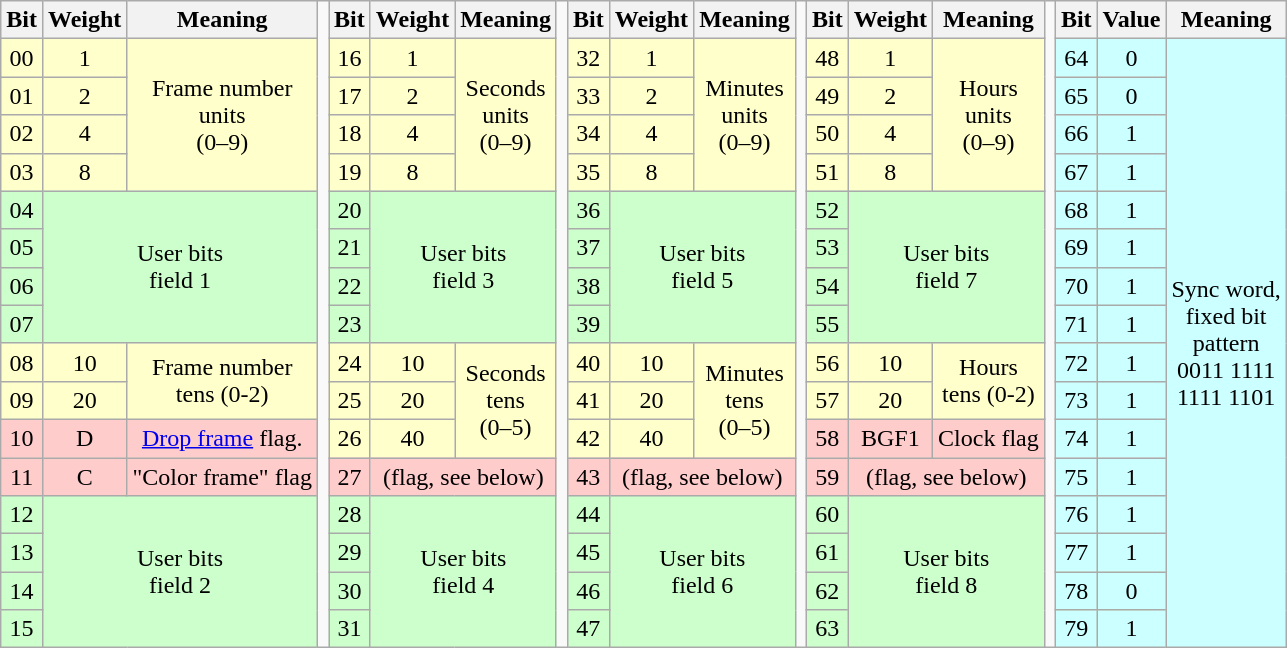<table class=wikitable style="text-align:center">
<tr>
<th>Bit</th>
<th>Weight</th>
<th>Meaning</th>
<td rowspan=17></td>
<th>Bit</th>
<th>Weight</th>
<th>Meaning</th>
<td rowspan=17></td>
<th>Bit</th>
<th>Weight</th>
<th>Meaning</th>
<td rowspan=17></td>
<th>Bit</th>
<th>Weight</th>
<th>Meaning</th>
<td rowspan=17></td>
<th>Bit</th>
<th>Value</th>
<th>Meaning</th>
</tr>
<tr bgcolor=#ffffcc>
<td>00</td>
<td>1</td>
<td rowspan=4>Frame number<br>units<br>(0–9)</td>
<td>16</td>
<td>1</td>
<td rowspan=4>Seconds<br>units<br>(0–9)</td>
<td>32</td>
<td>1</td>
<td rowspan=4>Minutes<br>units<br>(0–9)</td>
<td>48</td>
<td>1</td>
<td rowspan=4>Hours<br>units<br>(0–9)</td>
<td bgcolor=#ccffff>64</td>
<td bgcolor=#ccffff>0</td>
<td rowspan=16 bgcolor=#ccffff>Sync word,<br>fixed bit<br>pattern<br>0011 1111<br>1111 1101</td>
</tr>
<tr bgcolor=#ffffcc>
<td>01</td>
<td>2</td>
<td>17</td>
<td>2</td>
<td>33</td>
<td>2</td>
<td>49</td>
<td>2</td>
<td bgcolor=#ccffff>65</td>
<td bgcolor=#ccffff>0</td>
</tr>
<tr bgcolor=#ffffcc>
<td>02</td>
<td>4</td>
<td>18</td>
<td>4</td>
<td>34</td>
<td>4</td>
<td>50</td>
<td>4</td>
<td bgcolor=#ccffff>66</td>
<td bgcolor=#ccffff>1</td>
</tr>
<tr bgcolor=#ffffcc>
<td>03</td>
<td>8</td>
<td>19</td>
<td>8</td>
<td>35</td>
<td>8</td>
<td>51</td>
<td>8</td>
<td bgcolor=#ccffff>67</td>
<td bgcolor=#ccffff>1</td>
</tr>
<tr bgcolor=#ccffcc>
<td>04</td>
<td rowspan=4 colspan=2>User bits<br>field 1</td>
<td>20</td>
<td rowspan=4 colspan=2>User bits<br>field 3</td>
<td>36</td>
<td rowspan=4 colspan=2>User bits<br>field 5</td>
<td>52</td>
<td rowspan=4 colspan=2>User bits<br>field 7</td>
<td bgcolor=#ccffff>68</td>
<td bgcolor=#ccffff>1</td>
</tr>
<tr bgcolor=#ccffcc>
<td>05</td>
<td>21</td>
<td>37</td>
<td>53</td>
<td bgcolor=#ccffff>69</td>
<td bgcolor=#ccffff>1</td>
</tr>
<tr bgcolor=#ccffcc>
<td>06</td>
<td>22</td>
<td>38</td>
<td>54</td>
<td bgcolor=#ccffff>70</td>
<td bgcolor=#ccffff>1</td>
</tr>
<tr bgcolor=#ccffcc>
<td>07</td>
<td>23</td>
<td>39</td>
<td>55</td>
<td bgcolor=#ccffff>71</td>
<td bgcolor=#ccffff>1</td>
</tr>
<tr bgcolor=#ffffcc>
<td>08</td>
<td>10</td>
<td rowspan=2>Frame number<br>tens (0-2)</td>
<td>24</td>
<td>10</td>
<td rowspan=3>Seconds<br>tens<br>(0–5)</td>
<td>40</td>
<td>10</td>
<td rowspan=3>Minutes<br>tens<br>(0–5)</td>
<td>56</td>
<td>10</td>
<td rowspan=2>Hours<br>tens (0-2)</td>
<td bgcolor=#ccffff>72</td>
<td bgcolor=#ccffff>1</td>
</tr>
<tr bgcolor=#ffffcc>
<td>09</td>
<td>20</td>
<td>25</td>
<td>20</td>
<td>41</td>
<td>20</td>
<td>57</td>
<td>20</td>
<td bgcolor=#ccffff>73</td>
<td bgcolor=#ccffff>1</td>
</tr>
<tr bgcolor=#ffffcc>
<td bgcolor=#ffcccc>10</td>
<td bgcolor=#ffcccc>D</td>
<td bgcolor=#ffcccc><a href='#'>Drop frame</a> flag.</td>
<td>26</td>
<td>40</td>
<td>42</td>
<td>40</td>
<td bgcolor=ffcccc>58</td>
<td bgcolor=ffcccc>BGF1</td>
<td bgcolor=ffcccc>Clock flag</td>
<td bgcolor=#ccffff>74</td>
<td bgcolor=#ccffff>1</td>
</tr>
<tr bgcolor=#ffcccc>
<td>11</td>
<td>C</td>
<td>"Color frame" flag</td>
<td>27</td>
<td colspan=2>(flag, see below)</td>
<td>43</td>
<td colspan=2>(flag, see below)</td>
<td>59</td>
<td colspan=2>(flag, see below)</td>
<td bgcolor=#ccffff>75</td>
<td bgcolor=#ccffff>1</td>
</tr>
<tr bgcolor=#ccffcc>
<td>12</td>
<td rowspan=4 colspan=2>User bits<br>field 2</td>
<td>28</td>
<td rowspan=4 colspan=2>User bits<br>field 4</td>
<td>44</td>
<td rowspan=4 colspan=2>User bits<br>field 6</td>
<td>60</td>
<td rowspan=4 colspan=2>User bits<br>field 8</td>
<td bgcolor=#ccffff>76</td>
<td bgcolor=#ccffff>1</td>
</tr>
<tr bgcolor=#ccffcc>
<td>13</td>
<td>29</td>
<td>45</td>
<td>61</td>
<td bgcolor=#ccffff>77</td>
<td bgcolor=#ccffff>1</td>
</tr>
<tr bgcolor=#ccffcc>
<td>14</td>
<td>30</td>
<td>46</td>
<td>62</td>
<td bgcolor=#ccffff>78</td>
<td bgcolor=#ccffff>0</td>
</tr>
<tr bgcolor=#ccffcc>
<td>15</td>
<td>31</td>
<td>47</td>
<td>63</td>
<td bgcolor=#ccffff>79</td>
<td bgcolor=#ccffff>1</td>
</tr>
</table>
